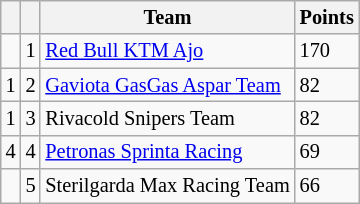<table class="wikitable" style="font-size: 85%;">
<tr>
<th></th>
<th></th>
<th>Team</th>
<th>Points</th>
</tr>
<tr>
<td></td>
<td align=center>1</td>
<td> <a href='#'>Red Bull KTM Ajo</a></td>
<td align=left>170</td>
</tr>
<tr>
<td> 1</td>
<td align=center>2</td>
<td> <a href='#'>Gaviota GasGas Aspar Team</a></td>
<td align=left>82</td>
</tr>
<tr>
<td> 1</td>
<td align=center>3</td>
<td> Rivacold Snipers Team</td>
<td align=left>82</td>
</tr>
<tr>
<td> 4</td>
<td align=center>4</td>
<td> <a href='#'>Petronas Sprinta Racing</a></td>
<td align=left>69</td>
</tr>
<tr>
<td></td>
<td align=center>5</td>
<td> Sterilgarda Max Racing Team</td>
<td align=left>66</td>
</tr>
</table>
